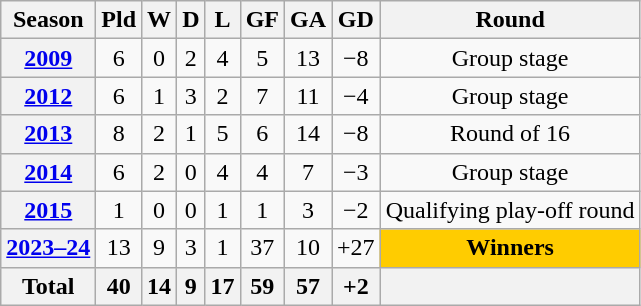<table class="wikitable plainrowheaders sortable" style="text-align:center;">
<tr>
<th scope="col">Season</th>
<th scope="col">Pld</th>
<th scope="col">W</th>
<th scope="col">D</th>
<th scope="col">L</th>
<th scope="col">GF</th>
<th scope="col">GA</th>
<th scope="col">GD</th>
<th scope="col">Round</th>
</tr>
<tr>
<th scope="row" style="text-align:center"><a href='#'>2009</a></th>
<td>6</td>
<td>0</td>
<td>2</td>
<td>4</td>
<td>5</td>
<td>13</td>
<td>−8</td>
<td>Group stage</td>
</tr>
<tr>
<th scope="row" style="text-align:center"><a href='#'>2012</a></th>
<td>6</td>
<td>1</td>
<td>3</td>
<td>2</td>
<td>7</td>
<td>11</td>
<td>−4</td>
<td>Group stage</td>
</tr>
<tr>
<th scope="row" style="text-align:center"><a href='#'>2013</a></th>
<td>8</td>
<td>2</td>
<td>1</td>
<td>5</td>
<td>6</td>
<td>14</td>
<td>−8</td>
<td>Round of 16</td>
</tr>
<tr>
<th scope="row" style="text-align:center"><a href='#'>2014</a></th>
<td>6</td>
<td>2</td>
<td>0</td>
<td>4</td>
<td>4</td>
<td>7</td>
<td>−3</td>
<td>Group stage</td>
</tr>
<tr>
<th scope="row" style="text-align:center"><a href='#'>2015</a></th>
<td>1</td>
<td>0</td>
<td>0</td>
<td>1</td>
<td>1</td>
<td>3</td>
<td>−2</td>
<td>Qualifying play-off round</td>
</tr>
<tr>
<th scope="row" style="text-align:center"><a href='#'>2023–24</a></th>
<td>13</td>
<td>9</td>
<td>3</td>
<td>1</td>
<td>37</td>
<td>10</td>
<td>+27</td>
<td style="text-align:center; background:#fc0;"><strong>Winners</strong></td>
</tr>
<tr>
<th>Total</th>
<th>40</th>
<th>14</th>
<th>9</th>
<th>17</th>
<th>59</th>
<th>57</th>
<th>+2</th>
<th></th>
</tr>
</table>
